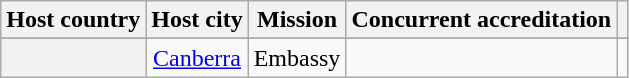<table class="wikitable plainrowheaders" style="text-align:center;">
<tr>
<th scope="col">Host country</th>
<th scope="col">Host city</th>
<th scope="col">Mission</th>
<th scope="col">Concurrent accreditation</th>
<th scope="col"></th>
</tr>
<tr>
</tr>
<tr>
<th scope="row"></th>
<td><a href='#'>Canberra</a></td>
<td>Embassy</td>
<td></td>
<td></td>
</tr>
</table>
